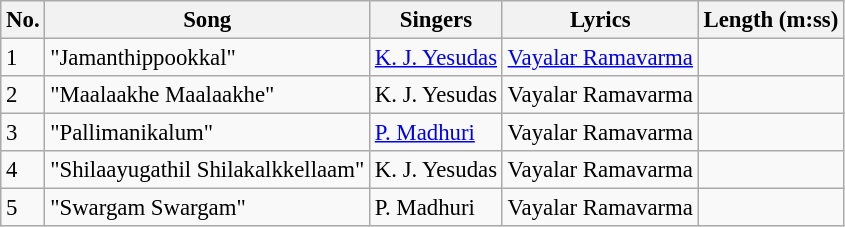<table class="wikitable" style="font-size:95%;">
<tr>
<th>No.</th>
<th>Song</th>
<th>Singers</th>
<th>Lyrics</th>
<th>Length (m:ss)</th>
</tr>
<tr>
<td>1</td>
<td>"Jamanthippookkal"</td>
<td><a href='#'>K. J. Yesudas</a></td>
<td><a href='#'>Vayalar Ramavarma</a></td>
<td></td>
</tr>
<tr>
<td>2</td>
<td>"Maalaakhe Maalaakhe"</td>
<td>K. J. Yesudas</td>
<td>Vayalar Ramavarma</td>
<td></td>
</tr>
<tr>
<td>3</td>
<td>"Pallimanikalum"</td>
<td><a href='#'>P. Madhuri</a></td>
<td>Vayalar Ramavarma</td>
<td></td>
</tr>
<tr>
<td>4</td>
<td>"Shilaayugathil Shilakalkkellaam"</td>
<td>K. J. Yesudas</td>
<td>Vayalar Ramavarma</td>
<td></td>
</tr>
<tr>
<td>5</td>
<td>"Swargam Swargam"</td>
<td>P. Madhuri</td>
<td>Vayalar Ramavarma</td>
<td></td>
</tr>
</table>
